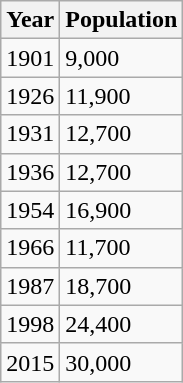<table class=wikitable>
<tr>
<th>Year</th>
<th>Population</th>
</tr>
<tr>
<td>1901</td>
<td>9,000</td>
</tr>
<tr>
<td>1926</td>
<td>11,900</td>
</tr>
<tr>
<td>1931</td>
<td>12,700</td>
</tr>
<tr>
<td>1936</td>
<td>12,700</td>
</tr>
<tr>
<td>1954</td>
<td>16,900</td>
</tr>
<tr>
<td>1966</td>
<td>11,700</td>
</tr>
<tr>
<td>1987</td>
<td>18,700</td>
</tr>
<tr>
<td>1998</td>
<td>24,400</td>
</tr>
<tr>
<td>2015</td>
<td>30,000</td>
</tr>
</table>
